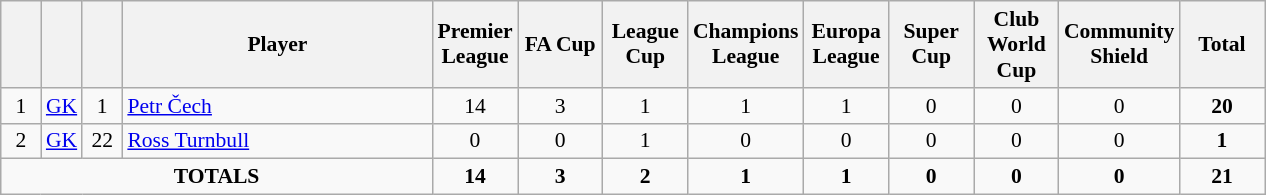<table class="wikitable" style="font-size: 90%; text-align: center;">
<tr>
<th width=20></th>
<th width=20></th>
<th width=20></th>
<th width=200>Player</th>
<th width=50>Premier League</th>
<th width=50>FA Cup</th>
<th width=50>League Cup</th>
<th width=50>Champions League</th>
<th width=50>Europa League</th>
<th width=50>Super Cup</th>
<th width=50>Club World Cup</th>
<th width=50>Community Shield</th>
<th width=50>Total</th>
</tr>
<tr>
<td>1</td>
<td><a href='#'>GK</a></td>
<td>1</td>
<td align=left> <a href='#'>Petr Čech</a></td>
<td>14</td>
<td>3</td>
<td>1</td>
<td>1</td>
<td>1</td>
<td>0</td>
<td>0</td>
<td>0</td>
<td><strong>20</strong></td>
</tr>
<tr>
<td>2</td>
<td><a href='#'>GK</a></td>
<td>22</td>
<td align=left> <a href='#'>Ross Turnbull</a></td>
<td>0</td>
<td>0</td>
<td>1</td>
<td>0</td>
<td>0</td>
<td>0</td>
<td>0</td>
<td>0</td>
<td><strong>1</strong></td>
</tr>
<tr>
<td colspan="4"><strong>TOTALS</strong></td>
<td><strong>14</strong></td>
<td><strong>3</strong></td>
<td><strong>2</strong></td>
<td><strong>1</strong></td>
<td><strong>1</strong></td>
<td><strong>0</strong></td>
<td><strong>0</strong></td>
<td><strong>0</strong></td>
<td><strong>21</strong></td>
</tr>
</table>
